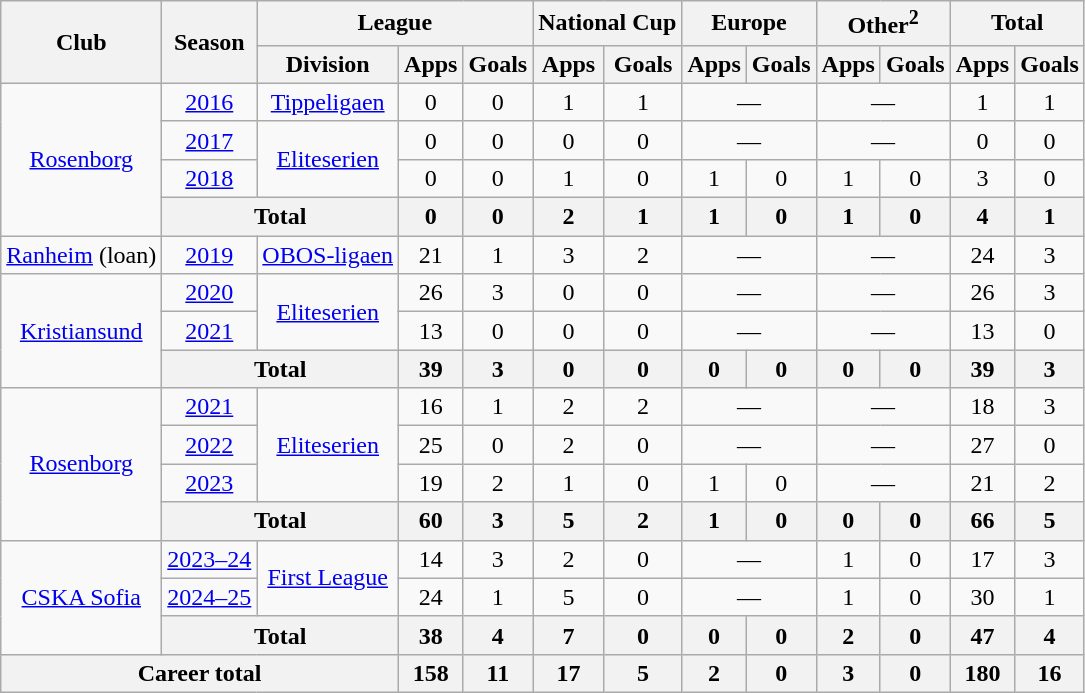<table class="wikitable" style="text-align: center;">
<tr>
<th rowspan="2">Club</th>
<th rowspan="2">Season</th>
<th colspan="3">League</th>
<th colspan="2">National Cup</th>
<th colspan="2">Europe</th>
<th colspan="2">Other<sup>2</sup></th>
<th colspan="2">Total</th>
</tr>
<tr>
<th>Division</th>
<th>Apps</th>
<th>Goals</th>
<th>Apps</th>
<th>Goals</th>
<th>Apps</th>
<th>Goals</th>
<th>Apps</th>
<th>Goals</th>
<th>Apps</th>
<th>Goals</th>
</tr>
<tr>
<td rowspan="4"><a href='#'>Rosenborg</a></td>
<td><a href='#'>2016</a></td>
<td><a href='#'>Tippeligaen</a></td>
<td>0</td>
<td>0</td>
<td>1</td>
<td>1</td>
<td colspan="2">—</td>
<td colspan="2">—</td>
<td>1</td>
<td>1</td>
</tr>
<tr>
<td><a href='#'>2017</a></td>
<td rowspan="2"><a href='#'>Eliteserien</a></td>
<td>0</td>
<td>0</td>
<td>0</td>
<td>0</td>
<td colspan="2">—</td>
<td colspan="2">—</td>
<td>0</td>
<td>0</td>
</tr>
<tr>
<td><a href='#'>2018</a></td>
<td>0</td>
<td>0</td>
<td>1</td>
<td>0</td>
<td>1</td>
<td>0</td>
<td>1</td>
<td>0</td>
<td>3</td>
<td>0</td>
</tr>
<tr>
<th colspan="2">Total</th>
<th>0</th>
<th>0</th>
<th>2</th>
<th>1</th>
<th>1</th>
<th>0</th>
<th>1</th>
<th>0</th>
<th>4</th>
<th>1</th>
</tr>
<tr>
<td><a href='#'>Ranheim</a> (loan)</td>
<td><a href='#'>2019</a></td>
<td><a href='#'>OBOS-ligaen</a></td>
<td>21</td>
<td>1</td>
<td>3</td>
<td>2</td>
<td colspan="2">—</td>
<td colspan="2">—</td>
<td>24</td>
<td>3</td>
</tr>
<tr>
<td rowspan="3"><a href='#'>Kristiansund</a></td>
<td><a href='#'>2020</a></td>
<td rowspan="2"><a href='#'>Eliteserien</a></td>
<td>26</td>
<td>3</td>
<td>0</td>
<td>0</td>
<td colspan="2">—</td>
<td colspan="2">—</td>
<td>26</td>
<td>3</td>
</tr>
<tr>
<td><a href='#'>2021</a></td>
<td>13</td>
<td>0</td>
<td>0</td>
<td>0</td>
<td colspan="2">—</td>
<td colspan="2">—</td>
<td>13</td>
<td>0</td>
</tr>
<tr>
<th colspan="2">Total</th>
<th>39</th>
<th>3</th>
<th>0</th>
<th>0</th>
<th>0</th>
<th>0</th>
<th>0</th>
<th>0</th>
<th>39</th>
<th>3</th>
</tr>
<tr>
<td rowspan="4"><a href='#'>Rosenborg</a></td>
<td><a href='#'>2021</a></td>
<td rowspan="3"><a href='#'>Eliteserien</a></td>
<td>16</td>
<td>1</td>
<td>2</td>
<td>2</td>
<td colspan="2">—</td>
<td colspan="2">—</td>
<td>18</td>
<td>3</td>
</tr>
<tr>
<td><a href='#'>2022</a></td>
<td>25</td>
<td>0</td>
<td>2</td>
<td>0</td>
<td colspan="2">—</td>
<td colspan="2">—</td>
<td>27</td>
<td>0</td>
</tr>
<tr>
<td><a href='#'>2023</a></td>
<td>19</td>
<td>2</td>
<td>1</td>
<td>0</td>
<td>1</td>
<td>0</td>
<td colspan="2">—</td>
<td>21</td>
<td>2</td>
</tr>
<tr>
<th colspan="2">Total</th>
<th>60</th>
<th>3</th>
<th>5</th>
<th>2</th>
<th>1</th>
<th>0</th>
<th>0</th>
<th>0</th>
<th>66</th>
<th>5</th>
</tr>
<tr>
<td rowspan="3"><a href='#'>CSKA Sofia</a></td>
<td><a href='#'>2023–24</a></td>
<td rowspan="2"><a href='#'>First League</a></td>
<td>14</td>
<td>3</td>
<td>2</td>
<td>0</td>
<td colspan="2">—</td>
<td>1</td>
<td>0</td>
<td>17</td>
<td>3</td>
</tr>
<tr>
<td><a href='#'>2024–25</a></td>
<td>24</td>
<td>1</td>
<td>5</td>
<td>0</td>
<td colspan="2">—</td>
<td>1</td>
<td>0</td>
<td>30</td>
<td>1</td>
</tr>
<tr>
<th colspan="2">Total</th>
<th>38</th>
<th>4</th>
<th>7</th>
<th>0</th>
<th>0</th>
<th>0</th>
<th>2</th>
<th>0</th>
<th>47</th>
<th>4</th>
</tr>
<tr>
<th colspan="3">Career total</th>
<th>158</th>
<th>11</th>
<th>17</th>
<th>5</th>
<th>2</th>
<th>0</th>
<th>3</th>
<th>0</th>
<th>180</th>
<th>16</th>
</tr>
</table>
